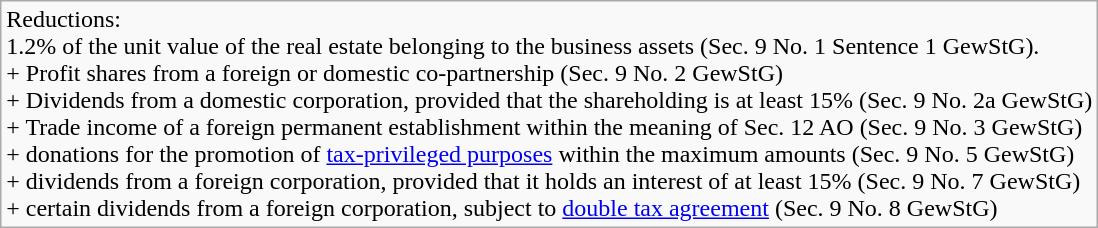<table class="wikitable">
<tr>
<td>Reductions:<br>1.2% of the unit value of the real estate belonging to the business assets (Sec. 9 No. 1 Sentence 1 GewStG).<br>+ Profit shares from a foreign or domestic co-partnership (Sec. 9 No. 2 GewStG)<br>+ Dividends from a domestic corporation, provided that the shareholding is at least 15% (Sec. 9 No. 2a GewStG)<br>+ Trade income of a foreign permanent establishment within the meaning of Sec. 12 AO (Sec. 9 No. 3 GewStG)<br>+ donations for the promotion of <a href='#'>tax-privileged purposes</a> within the maximum amounts (Sec. 9 No. 5 GewStG)<br>+ dividends from a foreign corporation, provided that it holds an interest of at least 15% (Sec. 9 No. 7 GewStG)<br>+ certain dividends from a foreign corporation, subject to <a href='#'>double tax agreement</a> (Sec. 9 No. 8 GewStG)</td>
</tr>
</table>
